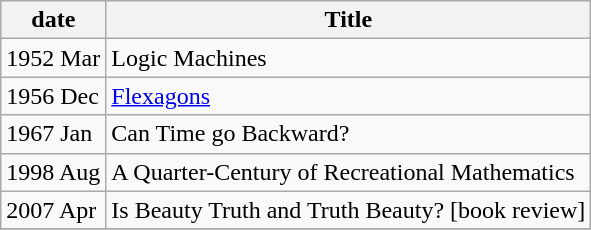<table class="wikitable">
<tr>
<th>date</th>
<th>Title</th>
</tr>
<tr>
<td>1952 Mar</td>
<td>Logic Machines</td>
</tr>
<tr>
<td>1956 Dec</td>
<td><a href='#'>Flexagons</a></td>
</tr>
<tr>
<td>1967 Jan</td>
<td>Can Time go Backward?</td>
</tr>
<tr>
<td>1998 Aug</td>
<td>A Quarter-Century of Recreational Mathematics</td>
</tr>
<tr>
<td>2007 Apr</td>
<td>Is Beauty Truth and Truth Beauty? [book review]</td>
</tr>
<tr>
</tr>
</table>
